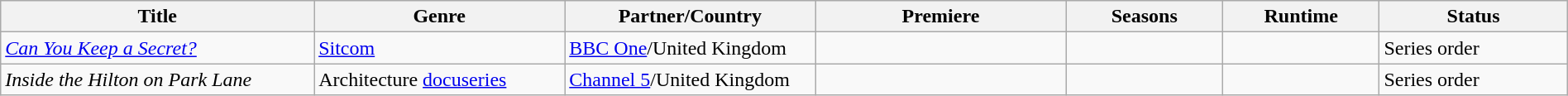<table class="wikitable sortable" style="width:100%;">
<tr>
<th style="width:20%;">Title</th>
<th style="width:16%;">Genre</th>
<th style="width:16%;">Partner/Country</th>
<th style="width:16%;">Premiere</th>
<th style="width:10%;">Seasons</th>
<th style="width:10%;">Runtime</th>
<th style="width:12%;">Status</th>
</tr>
<tr>
<td><em><a href='#'>Can You Keep a Secret?</a></em></td>
<td><a href='#'>Sitcom</a></td>
<td><a href='#'>BBC One</a>/United Kingdom</td>
<td></td>
<td></td>
<td></td>
<td>Series order</td>
</tr>
<tr>
<td><em>Inside the Hilton on Park Lane</em></td>
<td>Architecture <a href='#'>docuseries</a></td>
<td><a href='#'>Channel 5</a>/United Kingdom</td>
<td></td>
<td></td>
<td></td>
<td>Series order</td>
</tr>
</table>
